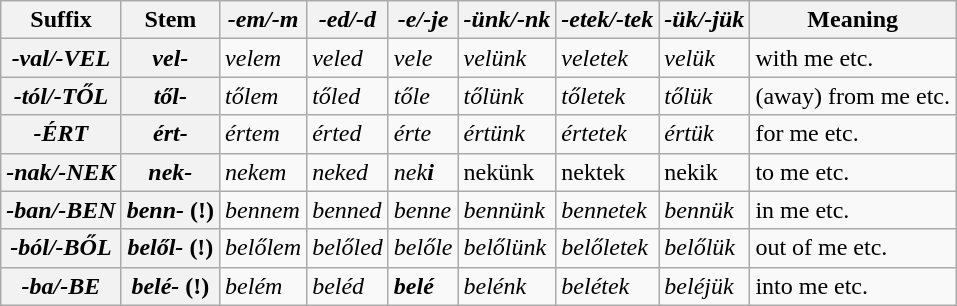<table class="wikitable" align=center>
<tr>
<th>Suffix</th>
<th>Stem</th>
<th><em>-em/-m</em></th>
<th><em>-ed/-d</em></th>
<th><em>-e/-je</em></th>
<th><em>-ünk/-nk</em></th>
<th><em>-etek/-tek</em></th>
<th><em>-ük/-jük</em></th>
<th>Meaning</th>
</tr>
<tr>
<th><em>-val/-VEL</em></th>
<th><em>vel-</em></th>
<td><em>velem</em></td>
<td><em>veled</em></td>
<td><em>vele</em></td>
<td><em>velünk</em></td>
<td><em>veletek</em></td>
<td><em>velük</em></td>
<td>with me etc.</td>
</tr>
<tr>
<th><em>-tól/-TŐL</em></th>
<th><em>től-</em></th>
<td><em>tőlem</em></td>
<td><em>tőled</em></td>
<td><em>tőle</em></td>
<td><em>tőlünk</em></td>
<td><em>tőletek</em></td>
<td><em>tőlük</em></td>
<td>(away) from me etc.</td>
</tr>
<tr>
<th><em>-ÉRT</em></th>
<th><em>ért-</em></th>
<td><em>értem</em></td>
<td><em>érted</em></td>
<td><em>érte</em></td>
<td><em>értünk</em></td>
<td><em>értetek</em></td>
<td><em>értük</em></td>
<td>for me etc.</td>
</tr>
<tr>
<th><em>-nak/-NEK</em></th>
<th><em>nek-</em></th>
<td><em>nekem</em></td>
<td><em>neked</em></td>
<td><em>nek<strong>i<strong><em></td>
<td></em>nekünk<em></td>
<td></em>nektek<em></td>
<td></em>nek</strong>ik</em></strong></td>
<td>to me etc.</td>
</tr>
<tr>
<th><em>-ban/-BEN</em></th>
<th><em>benn-</em> (!)</th>
<td><em>bennem</em></td>
<td><em>benned</em></td>
<td><em>benne</em></td>
<td><em>bennünk</em></td>
<td><em>bennetek</em></td>
<td><em>bennük</em></td>
<td>in me etc.</td>
</tr>
<tr>
<th><em>-ból/-BŐL</em></th>
<th><em>belől-</em> (!)</th>
<td><em>belőlem</em></td>
<td><em>belőled</em></td>
<td><em>belőle</em></td>
<td><em>belőlünk</em></td>
<td><em>belőletek</em></td>
<td><em>belőlük</em></td>
<td>out of me etc.</td>
</tr>
<tr>
<th><em>-ba/-BE</em></th>
<th><em>belé-</em> (!)</th>
<td><em>belém</em></td>
<td><em>beléd</em></td>
<td><strong><em>belé</em></strong></td>
<td><em>belénk</em></td>
<td><em>belétek</em></td>
<td><em>beléjük</em></td>
<td>into me etc.</td>
</tr>
</table>
